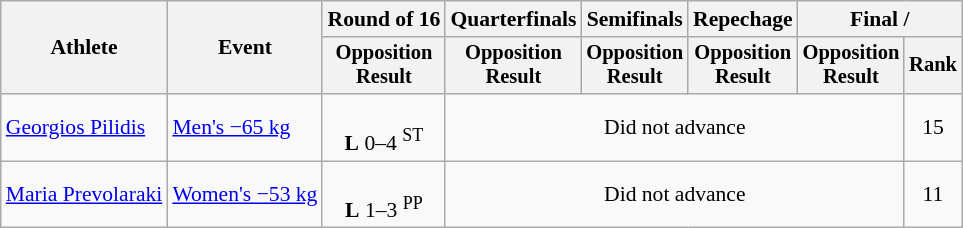<table class="wikitable" style="font-size:90%">
<tr>
<th rowspan=2>Athlete</th>
<th rowspan=2>Event</th>
<th>Round of 16</th>
<th>Quarterfinals</th>
<th>Semifinals</th>
<th>Repechage</th>
<th colspan=2>Final / </th>
</tr>
<tr style="font-size: 95%">
<th>Opposition<br>Result</th>
<th>Opposition<br>Result</th>
<th>Opposition<br>Result</th>
<th>Opposition<br>Result</th>
<th>Opposition<br>Result</th>
<th>Rank</th>
</tr>
<tr align=center>
<td align=left><a href='#'>Georgios Pilidis</a></td>
<td align=left><a href='#'>Men's −65 kg</a></td>
<td><br><strong>L</strong> 0–4 <sup>ST</sup></td>
<td colspan=4>Did not advance</td>
<td>15</td>
</tr>
<tr align=center>
<td align=left><a href='#'>Maria Prevolaraki</a></td>
<td align=left><a href='#'>Women's −53 kg</a></td>
<td><br><strong>L</strong> 1–3 <sup>PP</sup></td>
<td colspan=4>Did not advance</td>
<td>11</td>
</tr>
</table>
